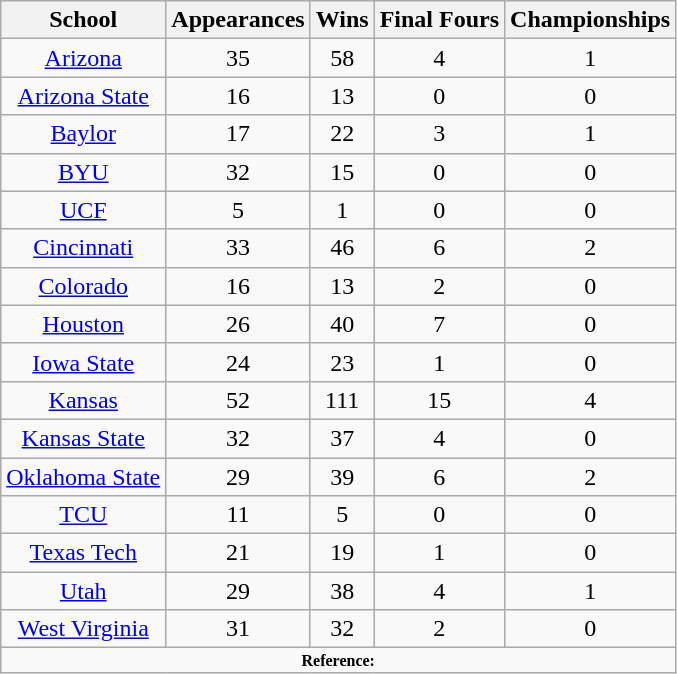<table class="wikitable sortable">
<tr>
<th>School</th>
<th>Appearances</th>
<th>Wins</th>
<th>Final Fours</th>
<th>Championships</th>
</tr>
<tr>
<td style="text-align: center;"><a href='#'>Arizona</a></td>
<td style="text-align: center;">35</td>
<td style="text-align: center;">58</td>
<td style="text-align: center;">4</td>
<td style="text-align: center;">1</td>
</tr>
<tr>
<td style="text-align: center;"><a href='#'>Arizona State</a></td>
<td style="text-align: center;">16</td>
<td style="text-align: center;">13</td>
<td style="text-align: center;">0</td>
<td style="text-align: center;">0</td>
</tr>
<tr>
<td style="text-align: center;"><a href='#'>Baylor</a></td>
<td style="text-align: center;">17</td>
<td style="text-align: center;">22</td>
<td style="text-align: center;">3</td>
<td style="text-align: center;">1</td>
</tr>
<tr>
<td style="text-align: center;"><a href='#'>BYU</a></td>
<td style="text-align: center;">32</td>
<td style="text-align: center;">15</td>
<td style="text-align: center;">0</td>
<td style="text-align: center;">0</td>
</tr>
<tr>
<td style="text-align: center;"><a href='#'>UCF</a></td>
<td style="text-align: center;">5</td>
<td style="text-align: center;">1</td>
<td style="text-align: center;">0</td>
<td style="text-align: center;">0</td>
</tr>
<tr>
<td style="text-align: center;"><a href='#'>Cincinnati</a></td>
<td style="text-align: center;">33</td>
<td style="text-align: center;">46</td>
<td style="text-align: center;">6</td>
<td style="text-align: center;">2</td>
</tr>
<tr>
<td style="text-align: center;"><a href='#'>Colorado</a></td>
<td style="text-align: center;">16</td>
<td style="text-align: center;">13</td>
<td style="text-align: center;">2</td>
<td style="text-align: center;">0</td>
</tr>
<tr>
<td style="text-align: center;"><a href='#'>Houston</a></td>
<td style="text-align: center;">26</td>
<td style="text-align: center;">40</td>
<td style="text-align: center;">7</td>
<td style="text-align: center;">0</td>
</tr>
<tr>
<td style="text-align: center;"><a href='#'>Iowa State</a></td>
<td style="text-align: center;">24</td>
<td style="text-align: center;">23</td>
<td style="text-align: center;">1</td>
<td style="text-align: center;">0</td>
</tr>
<tr>
<td style="text-align: center;"><a href='#'>Kansas</a></td>
<td style="text-align: center;">52</td>
<td style="text-align: center;">111</td>
<td style="text-align: center;">15</td>
<td style="text-align: center;">4</td>
</tr>
<tr>
<td style="text-align: center;"><a href='#'>Kansas State</a></td>
<td style="text-align: center;">32</td>
<td style="text-align: center;">37</td>
<td style="text-align: center;">4</td>
<td style="text-align: center;">0</td>
</tr>
<tr>
<td style="text-align: center;"><a href='#'>Oklahoma State</a></td>
<td style="text-align: center;">29</td>
<td style="text-align: center;">39</td>
<td style="text-align: center;">6</td>
<td style="text-align: center;">2</td>
</tr>
<tr>
<td style="text-align: center;"><a href='#'>TCU</a></td>
<td style="text-align: center;">11</td>
<td style="text-align: center;">5</td>
<td style="text-align: center;">0</td>
<td style="text-align: center;">0</td>
</tr>
<tr>
<td style="text-align: center;"><a href='#'>Texas Tech</a></td>
<td style="text-align: center;">21</td>
<td style="text-align: center;">19</td>
<td style="text-align: center;">1</td>
<td style="text-align: center;">0</td>
</tr>
<tr>
<td style="text-align: center;"><a href='#'>Utah</a></td>
<td style="text-align: center;">29</td>
<td style="text-align: center;">38</td>
<td style="text-align: center;">4</td>
<td style="text-align: center;">1</td>
</tr>
<tr>
<td style="text-align: center;"><a href='#'>West Virginia</a></td>
<td style="text-align: center;">31</td>
<td style="text-align: center;">32</td>
<td style="text-align: center;">2</td>
<td style="text-align: center;">0</td>
</tr>
<tr>
<td colspan="5" style="font-size:8pt; text-align:center;"><strong>Reference:</strong></td>
</tr>
</table>
